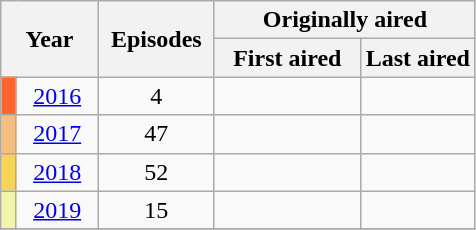<table class="wikitable" style="text-align: center;">
<tr>
<th style="padding: 0 16px;" colspan="2" rowspan="2">Year</th>
<th style="padding: 0 8px;" rowspan="2">Episodes</th>
<th colspan="2">Originally aired</th>
</tr>
<tr>
<th style="padding: 0 12px;">First aired</th>
<th>Last aired</th>
</tr>
<tr>
<td style="background:#FE642E; height:10px;"></td>
<td><a href='#'>2016</a></td>
<td>4</td>
<td></td>
<td></td>
</tr>
<tr>
<td style="background:#F7BE81; height:10px;"></td>
<td><a href='#'>2017</a></td>
<td>47</td>
<td></td>
<td></td>
</tr>
<tr>
<td style="background:#F7D358; height:10px;"></td>
<td><a href='#'>2018</a></td>
<td>52</td>
<td></td>
<td></td>
</tr>
<tr>
<td style="background:#F2F5A9; height:10px;"></td>
<td><a href='#'>2019</a></td>
<td>15</td>
<td></td>
<td></td>
</tr>
<tr>
</tr>
</table>
